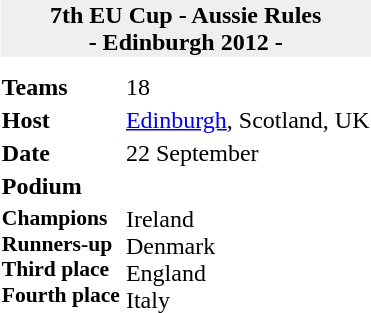<table class="toccolours" style="float: right; margin: 0 0 1em 1em;">
<tr>
<td colspan="2" style="background: #efefef; text-align: center;"><strong>7th EU Cup - Aussie Rules <br>- Edinburgh 2012 -</strong></td>
</tr>
<tr>
<td colspan="2" style="text-align: center;"></td>
</tr>
<tr style="vertical-align:top;">
<th colspan=2></th>
</tr>
<tr style="vertical-align:top;">
<td><strong>Teams</strong></td>
<td>18</td>
</tr>
<tr style="vertical-align:top;">
<td><strong>Host</strong></td>
<td><a href='#'>Edinburgh</a>, Scotland, UK</td>
</tr>
<tr style="vertical-align:top;">
<td><strong>Date</strong></td>
<td>22 September</td>
</tr>
<tr style="vertical-align:top;">
<td><strong>Podium</strong></td>
</tr>
<tr style="vertical-align:top;">
<td style=font-size:90%><strong>Champions</strong> <br><strong>Runners-up</strong> <br><strong>Third place</strong> <br><strong>Fourth place</strong></td>
<td> Ireland<br> Denmark<br> England<br> Italy</td>
</tr>
</table>
